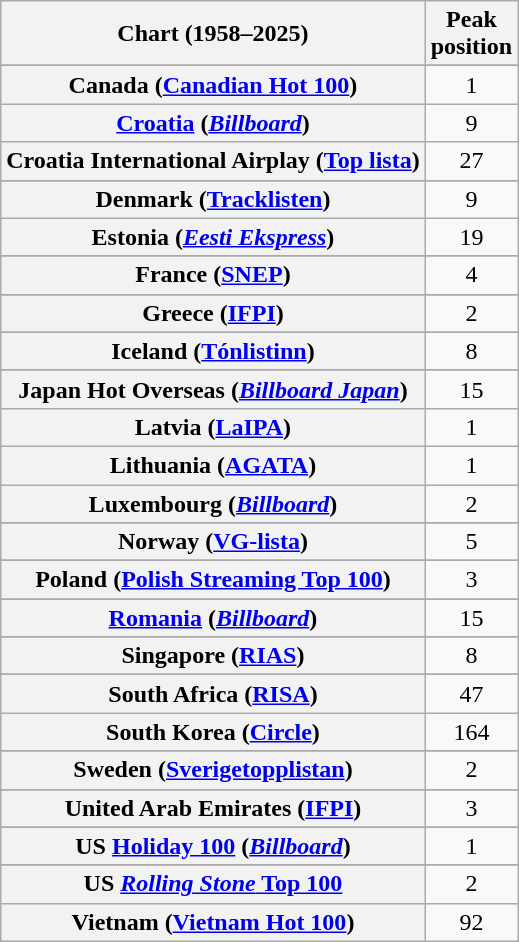<table class="wikitable sortable plainrowheaders" style="text-align:center">
<tr>
<th scope="col">Chart (1958–2025)</th>
<th scope="col">Peak<br>position</th>
</tr>
<tr>
</tr>
<tr>
</tr>
<tr>
<th scope="row">Canada (<a href='#'>Canadian Hot 100</a>)</th>
<td>1</td>
</tr>
<tr>
<th scope="row"><a href='#'>Croatia</a> (<em><a href='#'>Billboard</a></em>)</th>
<td>9</td>
</tr>
<tr>
<th scope="row">Croatia International Airplay (<a href='#'>Top lista</a>)</th>
<td>27</td>
</tr>
<tr>
</tr>
<tr>
<th scope="row">Denmark (<a href='#'>Tracklisten</a>)</th>
<td>9</td>
</tr>
<tr>
<th scope="row">Estonia (<em><a href='#'>Eesti Ekspress</a></em>)</th>
<td>19</td>
</tr>
<tr>
</tr>
<tr>
<th scope="row">France (<a href='#'>SNEP</a>)</th>
<td>4</td>
</tr>
<tr>
</tr>
<tr>
</tr>
<tr>
<th scope="row">Greece (<a href='#'>IFPI</a>)</th>
<td>2</td>
</tr>
<tr>
</tr>
<tr>
</tr>
<tr>
<th scope="row">Iceland (<a href='#'>Tónlistinn</a>)</th>
<td>8</td>
</tr>
<tr>
</tr>
<tr>
</tr>
<tr>
<th scope="row">Japan Hot Overseas (<em><a href='#'>Billboard Japan</a></em>)</th>
<td>15</td>
</tr>
<tr>
<th scope="row">Latvia (<a href='#'>LaIPA</a>)</th>
<td>1</td>
</tr>
<tr>
<th scope="row">Lithuania (<a href='#'>AGATA</a>)</th>
<td>1</td>
</tr>
<tr>
<th scope="row">Luxembourg (<em><a href='#'>Billboard</a></em>)</th>
<td>2</td>
</tr>
<tr>
</tr>
<tr>
</tr>
<tr>
<th scope="row">Norway (<a href='#'>VG-lista</a>)</th>
<td>5</td>
</tr>
<tr>
</tr>
<tr>
<th scope="row">Poland (<a href='#'>Polish Streaming Top 100</a>)</th>
<td>3</td>
</tr>
<tr>
</tr>
<tr>
<th scope="row"><a href='#'>Romania</a> (<em><a href='#'>Billboard</a></em>)</th>
<td>15</td>
</tr>
<tr>
</tr>
<tr>
<th scope="row">Singapore (<a href='#'>RIAS</a>)</th>
<td>8</td>
</tr>
<tr>
</tr>
<tr>
<th scope="row">South Africa (<a href='#'>RISA</a>)</th>
<td>47</td>
</tr>
<tr>
<th scope="row">South Korea (<a href='#'>Circle</a>)</th>
<td>164</td>
</tr>
<tr>
</tr>
<tr>
<th scope="row">Sweden (<a href='#'>Sverigetopplistan</a>)</th>
<td>2</td>
</tr>
<tr>
</tr>
<tr>
<th scope="row">United Arab Emirates (<a href='#'>IFPI</a>)</th>
<td>3</td>
</tr>
<tr>
</tr>
<tr>
</tr>
<tr>
</tr>
<tr>
<th scope="row">US <a href='#'>Holiday 100</a> (<em><a href='#'>Billboard</a></em>)</th>
<td>1</td>
</tr>
<tr>
</tr>
<tr>
<th scope="row">US <a href='#'><em>Rolling Stone</em> Top 100</a></th>
<td>2</td>
</tr>
<tr>
<th scope="row">Vietnam (<a href='#'>Vietnam Hot 100</a>)</th>
<td>92</td>
</tr>
</table>
